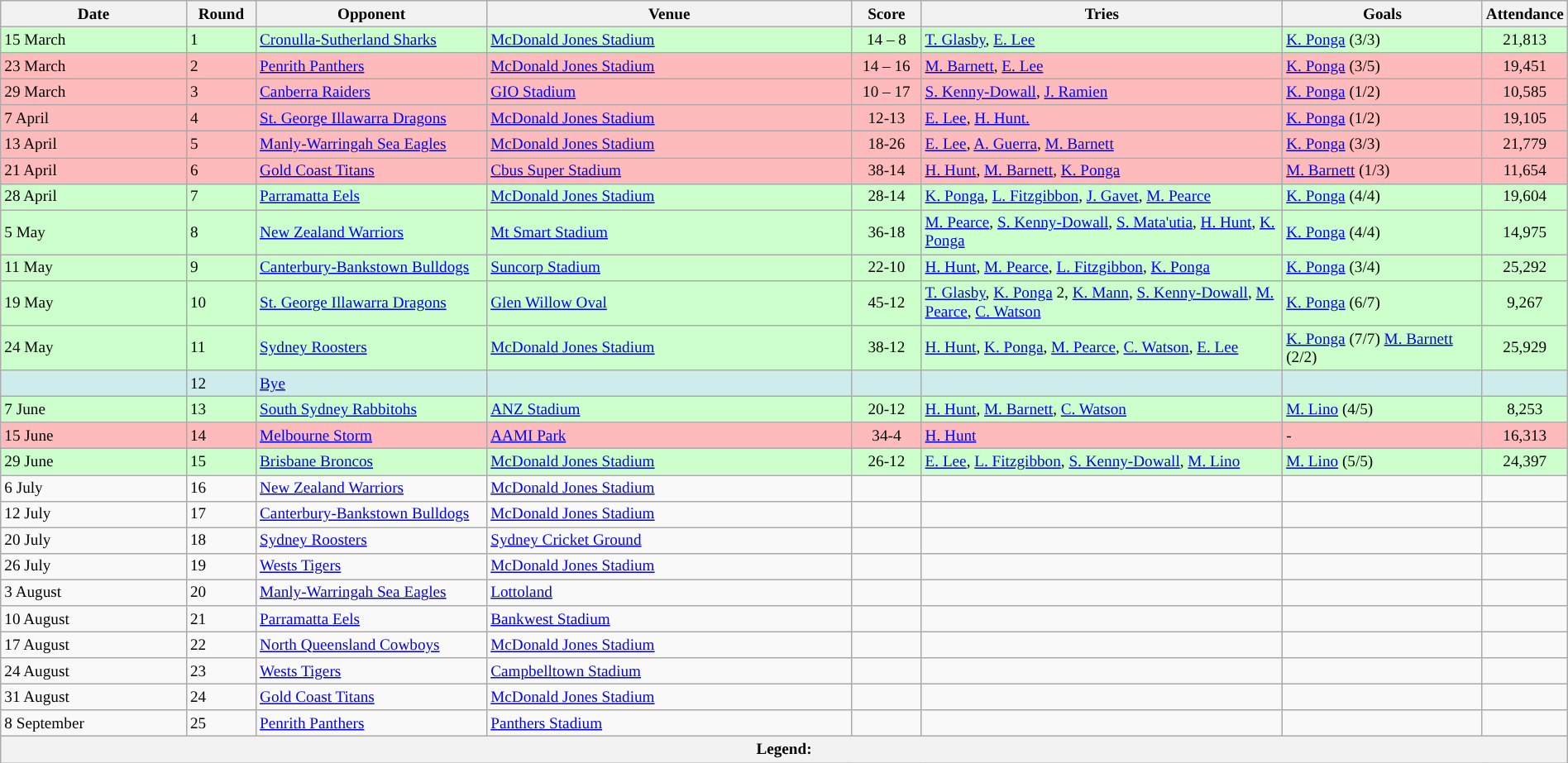<table class="wikitable"  style="font-size:80%; width:100%;">
<tr>
<th>Date</th>
<th width="50">Round</th>
<th width="180">Opponent</th>
<th>Venue</th>
<th width="50">Score</th>
<th width="285">Tries</th>
<th width="155">Goals</th>
<th width="60">Attendance</th>
</tr>
<tr style="background:#CCFFCC;">
<td>15 March</td>
<td>1</td>
<td> <a href='#'>Cronulla-Sutherland Sharks</a></td>
<td><a href='#'>McDonald Jones Stadium</a></td>
<td style="text-align:center;">14 – 8 </td>
<td><a href='#'>T. Glasby</a>, <a href='#'>E. Lee</a></td>
<td><a href='#'>K. Ponga</a> (3/3)</td>
<td style="text-align:center;">21,813</td>
</tr>
<tr style="background:#fbb">
<td>23 March</td>
<td>2</td>
<td> <a href='#'>Penrith Panthers</a></td>
<td><a href='#'>McDonald Jones Stadium</a></td>
<td style="text-align:center;">14 – 16 </td>
<td><a href='#'>M. Barnett</a>, <a href='#'>E. Lee</a></td>
<td><a href='#'>K. Ponga</a> (3/5)</td>
<td style="text-align:center;">19,451</td>
</tr>
<tr style="background:#fbb">
<td>29 March</td>
<td>3</td>
<td> <a href='#'>Canberra Raiders</a></td>
<td><a href='#'>GIO Stadium</a></td>
<td style="text-align:center;">10 – 17 </td>
<td><a href='#'>S. Kenny-Dowall</a>, <a href='#'>J. Ramien</a></td>
<td><a href='#'>K. Ponga</a> (1/2)</td>
<td style="text-align:center;">10,585</td>
</tr>
<tr style="background:#fbb">
<td>7 April</td>
<td>4</td>
<td> <a href='#'>St. George Illawarra Dragons</a></td>
<td><a href='#'>McDonald Jones Stadium</a></td>
<td style="text-align:center;">12-13</td>
<td><a href='#'>E. Lee</a>, <a href='#'>H. Hunt.</a></td>
<td><a href='#'>K. Ponga</a>  (1/2)</td>
<td style="text-align:center;">19,105</td>
</tr>
<tr style="background:#fbb">
<td>13 April</td>
<td>5</td>
<td> <a href='#'>Manly-Warringah Sea Eagles</a></td>
<td><a href='#'>McDonald Jones Stadium</a></td>
<td style="text-align:center;">18-26</td>
<td><a href='#'>E. Lee</a>, <a href='#'>A. Guerra</a>, <a href='#'>M. Barnett</a></td>
<td><a href='#'>K. Ponga</a>  (3/3)</td>
<td style="text-align:center;">21,779</td>
</tr>
<tr style="background:#fbb">
<td>21 April</td>
<td>6</td>
<td> <a href='#'>Gold Coast Titans</a></td>
<td><a href='#'>Cbus Super Stadium</a></td>
<td style="text-align:center;">38-14</td>
<td><a href='#'>H. Hunt</a>, <a href='#'>M. Barnett</a>, <a href='#'>K. Ponga</a></td>
<td><a href='#'>M. Barnett</a> (1/3)</td>
<td style="text-align:center;">11,654</td>
</tr>
<tr style="background:#CCFFCC;">
<td>28 April</td>
<td>7</td>
<td> <a href='#'>Parramatta Eels</a></td>
<td><a href='#'>McDonald Jones Stadium</a></td>
<td style="text-align:center;">28-14</td>
<td><a href='#'>K. Ponga</a>, <a href='#'>L. Fitzgibbon</a>, <a href='#'>J. Gavet</a>, <a href='#'>M. Pearce</a></td>
<td><a href='#'>K. Ponga</a>  (4/4)</td>
<td style="text-align:center;">19,604</td>
</tr>
<tr style="background:#CCFFCC;">
<td>5 May</td>
<td>8</td>
<td> <a href='#'>New Zealand Warriors</a></td>
<td><a href='#'>Mt Smart Stadium</a></td>
<td style="text-align:center;">36-18</td>
<td><a href='#'>M. Pearce</a>, <a href='#'>S. Kenny-Dowall</a>, <a href='#'>S. Mata'utia</a>, <a href='#'>H. Hunt</a>, <a href='#'>K. Ponga</a></td>
<td><a href='#'>K. Ponga</a>  (4/4)</td>
<td style="text-align:center;">14,975</td>
</tr>
<tr style="background:#CCFFCC;">
<td>11 May</td>
<td>9</td>
<td> <a href='#'>Canterbury-Bankstown Bulldogs</a></td>
<td><a href='#'>Suncorp Stadium</a></td>
<td style="text-align:center;">22-10</td>
<td><a href='#'>H. Hunt</a>, <a href='#'>M. Pearce</a>, <a href='#'>L. Fitzgibbon</a>, <a href='#'>K. Ponga</a></td>
<td><a href='#'>K. Ponga</a>  (3/4)</td>
<td style="text-align:center;">25,292</td>
</tr>
<tr style="background:#CCFFCC;">
<td>19 May</td>
<td>10</td>
<td> <a href='#'>St. George Illawarra Dragons</a></td>
<td><a href='#'>Glen Willow Oval</a></td>
<td style="text-align:center;">45-12</td>
<td><a href='#'>T. Glasby</a>, <a href='#'>K. Ponga</a> 2, <a href='#'>K. Mann</a>, <a href='#'>S. Kenny-Dowall</a>, <a href='#'>M. Pearce</a>, <a href='#'>C. Watson</a></td>
<td><a href='#'>K. Ponga</a>  (6/7)</td>
<td style="text-align:center;">9,267</td>
</tr>
<tr style="background:#CCFFCC;">
<td>24 May</td>
<td>11</td>
<td> <a href='#'>Sydney Roosters</a></td>
<td><a href='#'>McDonald Jones Stadium</a></td>
<td style="text-align:center;">38-12</td>
<td><a href='#'>H. Hunt</a>, <a href='#'>K. Ponga</a>, <a href='#'>M. Pearce</a>, <a href='#'>C. Watson</a>, <a href='#'>E. Lee</a></td>
<td><a href='#'>K. Ponga</a>  (7/7) <a href='#'>M. Barnett</a> (2/2)</td>
<td style="text-align:center;">25,929</td>
</tr>
<tr bgcolor=#cfecec>
<td></td>
<td>12</td>
<td><a href='#'>Bye</a></td>
<td></td>
<td></td>
<td></td>
<td></td>
<td></td>
</tr>
<tr style="background:#CCFFCC;">
<td>7 June</td>
<td>13</td>
<td> <a href='#'>South Sydney Rabbitohs</a></td>
<td><a href='#'>ANZ Stadium</a></td>
<td style="text-align:center;">20-12</td>
<td><a href='#'>H. Hunt</a>, <a href='#'>M. Barnett</a>, <a href='#'>C. Watson</a></td>
<td><a href='#'>M. Lino</a> (4/5)</td>
<td style="text-align:center;">8,253</td>
</tr>
<tr style="background:#fbb">
<td>15 June</td>
<td>14</td>
<td> <a href='#'>Melbourne Storm</a></td>
<td><a href='#'>AAMI Park</a></td>
<td style="text-align:center;">34-4</td>
<td><a href='#'>H. Hunt</a></td>
<td>-</td>
<td style="text-align:center;">16,313</td>
</tr>
<tr style="background:#CCFFCC;">
<td>29 June</td>
<td>15</td>
<td> <a href='#'>Brisbane Broncos</a></td>
<td><a href='#'>McDonald Jones Stadium</a></td>
<td style="text-align:center;">26-12</td>
<td><a href='#'>E. Lee</a>, <a href='#'>L. Fitzgibbon</a>, <a href='#'>S. Kenny-Dowall</a>, <a href='#'>M. Lino</a></td>
<td><a href='#'>M. Lino</a> (5/5)</td>
<td style="text-align:center;">24,397</td>
</tr>
<tr style="background:">
<td>6 July</td>
<td>16</td>
<td> <a href='#'>New Zealand Warriors</a></td>
<td><a href='#'>McDonald Jones Stadium</a></td>
<td style="text-align:center;"></td>
<td></td>
<td></td>
<td style="text-align:center;"></td>
</tr>
<tr style="background:">
<td>12 July</td>
<td>17</td>
<td> <a href='#'>Canterbury-Bankstown Bulldogs</a></td>
<td><a href='#'>McDonald Jones Stadium</a></td>
<td style="text-align:center;"></td>
<td></td>
<td></td>
<td style="text-align:center;"></td>
</tr>
<tr style="background:">
<td>20 July</td>
<td>18</td>
<td> <a href='#'>Sydney Roosters</a></td>
<td><a href='#'>Sydney Cricket Ground</a></td>
<td style="text-align:center;"></td>
<td></td>
<td></td>
<td style="text-align:center;"></td>
</tr>
<tr style="background:">
<td>26 July</td>
<td>19</td>
<td> <a href='#'>Wests Tigers</a></td>
<td><a href='#'>McDonald Jones Stadium</a></td>
<td style="text-align:center;"></td>
<td></td>
<td></td>
<td style="text-align:center;"></td>
</tr>
<tr style="background:">
<td>3 August</td>
<td>20</td>
<td> <a href='#'>Manly-Warringah Sea Eagles</a></td>
<td><a href='#'>Lottoland</a></td>
<td style="text-align:center;"></td>
<td></td>
<td></td>
<td style="text-align:center;"></td>
</tr>
<tr style="background:">
<td>10 August</td>
<td>21</td>
<td> <a href='#'>Parramatta Eels</a></td>
<td><a href='#'>Bankwest Stadium</a></td>
<td style="text-align:center;"></td>
<td></td>
<td></td>
<td style="text-align:center;"></td>
</tr>
<tr style="background:">
<td>17 August</td>
<td>22</td>
<td> <a href='#'>North Queensland Cowboys</a></td>
<td><a href='#'>McDonald Jones Stadium</a></td>
<td style="text-align:center;"></td>
<td></td>
<td></td>
<td style="text-align:center;"></td>
</tr>
<tr style="background:">
<td>24 August</td>
<td>23</td>
<td> <a href='#'>Wests Tigers</a></td>
<td><a href='#'>Campbelltown Stadium</a></td>
<td style="text-align:center;"></td>
<td></td>
<td></td>
<td style="text-align:center;"></td>
</tr>
<tr style="background:">
<td>31 August</td>
<td>24</td>
<td> <a href='#'>Gold Coast Titans</a></td>
<td><a href='#'>McDonald Jones Stadium</a></td>
<td style="text-align:center;"></td>
<td></td>
<td></td>
<td style="text-align:center;"></td>
</tr>
<tr style="background:">
<td>8 September</td>
<td>25</td>
<td> <a href='#'>Penrith Panthers</a></td>
<td><a href='#'>Panthers Stadium</a></td>
<td style="text-align:center;"></td>
<td></td>
<td></td>
<td style="text-align:center;"></td>
</tr>
<tr>
<th colspan="11"><strong>Legend</strong>:   </th>
</tr>
</table>
